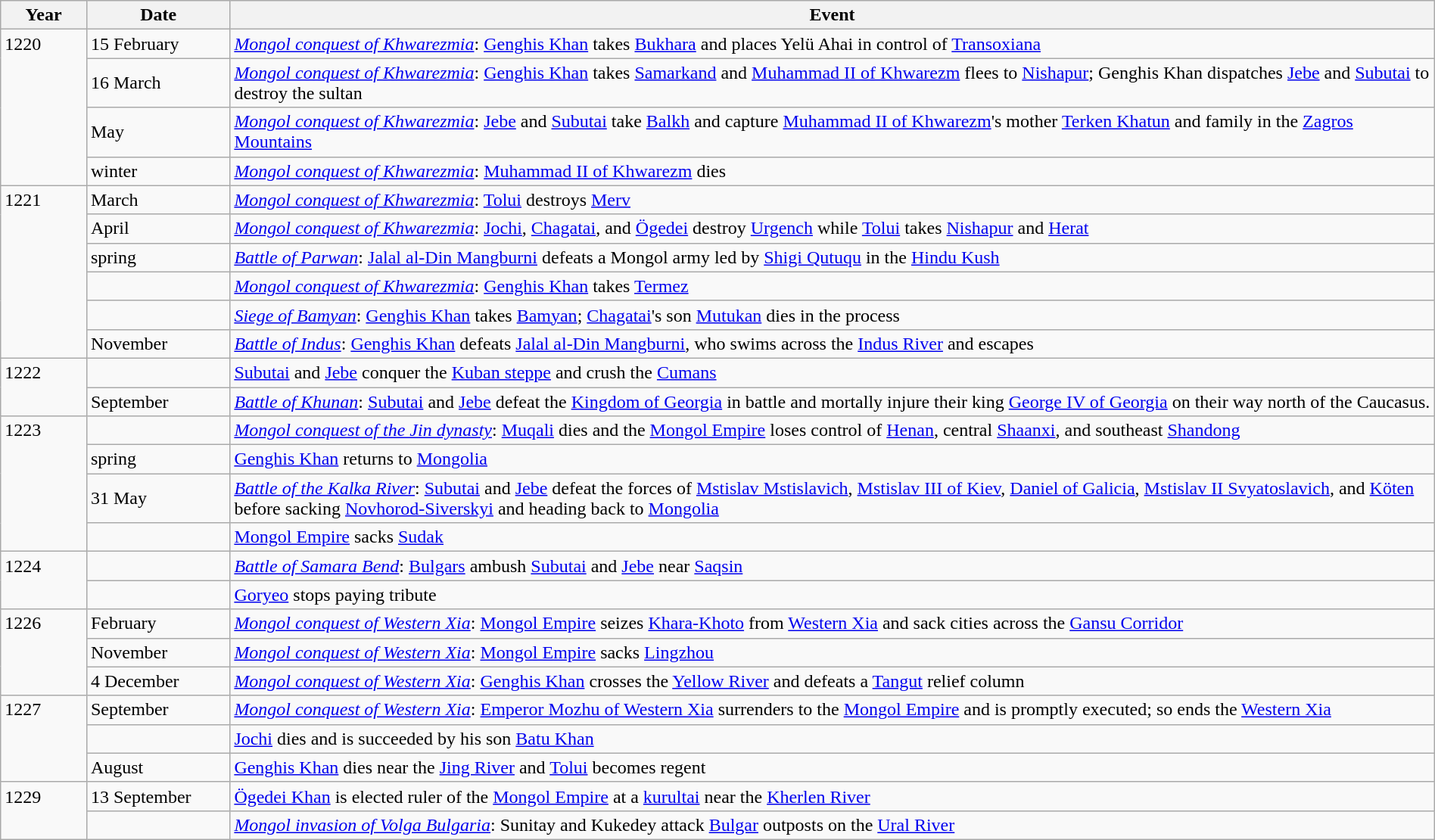<table class="wikitable" width="100%">
<tr>
<th style="width:6%">Year</th>
<th style="width:10%">Date</th>
<th>Event</th>
</tr>
<tr>
<td rowspan="4" valign="top">1220</td>
<td>15 February</td>
<td><em><a href='#'>Mongol conquest of Khwarezmia</a></em>: <a href='#'>Genghis Khan</a> takes <a href='#'>Bukhara</a> and places Yelü Ahai in control of <a href='#'>Transoxiana</a></td>
</tr>
<tr>
<td>16 March</td>
<td><em><a href='#'>Mongol conquest of Khwarezmia</a></em>: <a href='#'>Genghis Khan</a> takes <a href='#'>Samarkand</a> and <a href='#'>Muhammad II of Khwarezm</a> flees to <a href='#'>Nishapur</a>; Genghis Khan dispatches <a href='#'>Jebe</a> and <a href='#'>Subutai</a> to destroy the sultan</td>
</tr>
<tr>
<td>May</td>
<td><em><a href='#'>Mongol conquest of Khwarezmia</a></em>: <a href='#'>Jebe</a> and <a href='#'>Subutai</a> take <a href='#'>Balkh</a> and capture <a href='#'>Muhammad II of Khwarezm</a>'s mother <a href='#'>Terken Khatun</a> and family in the <a href='#'>Zagros Mountains</a></td>
</tr>
<tr>
<td>winter</td>
<td><em><a href='#'>Mongol conquest of Khwarezmia</a></em>: <a href='#'>Muhammad II of Khwarezm</a> dies</td>
</tr>
<tr>
<td rowspan="6" valign="top">1221</td>
<td>March</td>
<td><em><a href='#'>Mongol conquest of Khwarezmia</a></em>: <a href='#'>Tolui</a> destroys <a href='#'>Merv</a></td>
</tr>
<tr>
<td>April</td>
<td><em><a href='#'>Mongol conquest of Khwarezmia</a></em>: <a href='#'>Jochi</a>, <a href='#'>Chagatai</a>, and <a href='#'>Ögedei</a> destroy <a href='#'>Urgench</a> while <a href='#'>Tolui</a> takes <a href='#'>Nishapur</a> and <a href='#'>Herat</a></td>
</tr>
<tr>
<td>spring</td>
<td><em><a href='#'>Battle of Parwan</a></em>: <a href='#'>Jalal al-Din Mangburni</a> defeats a Mongol army led by <a href='#'>Shigi Qutuqu</a> in the <a href='#'>Hindu Kush</a></td>
</tr>
<tr>
<td></td>
<td><em><a href='#'>Mongol conquest of Khwarezmia</a></em>: <a href='#'>Genghis Khan</a> takes <a href='#'>Termez</a></td>
</tr>
<tr>
<td></td>
<td><em><a href='#'>Siege of Bamyan</a></em>: <a href='#'>Genghis Khan</a> takes <a href='#'>Bamyan</a>; <a href='#'>Chagatai</a>'s son <a href='#'>Mutukan</a> dies in the process</td>
</tr>
<tr>
<td>November</td>
<td><em><a href='#'>Battle of Indus</a></em>: <a href='#'>Genghis Khan</a> defeats <a href='#'>Jalal al-Din Mangburni</a>, who swims across the <a href='#'>Indus River</a> and escapes</td>
</tr>
<tr>
<td rowspan="2" valign="top">1222</td>
<td></td>
<td><a href='#'>Subutai</a> and <a href='#'>Jebe</a> conquer the <a href='#'>Kuban steppe</a> and crush the <a href='#'>Cumans</a></td>
</tr>
<tr>
<td>September</td>
<td><em><a href='#'>Battle of Khunan</a></em>: <a href='#'>Subutai</a> and <a href='#'>Jebe</a> defeat the <a href='#'>Kingdom of Georgia</a> in battle and mortally injure their king <a href='#'>George IV of Georgia</a> on their way north of the Caucasus.</td>
</tr>
<tr>
<td rowspan="4" valign="top">1223</td>
<td></td>
<td><em><a href='#'>Mongol conquest of the Jin dynasty</a></em>: <a href='#'>Muqali</a> dies and the <a href='#'>Mongol Empire</a> loses control of <a href='#'>Henan</a>, central <a href='#'>Shaanxi</a>, and southeast <a href='#'>Shandong</a></td>
</tr>
<tr>
<td>spring</td>
<td><a href='#'>Genghis Khan</a> returns to <a href='#'>Mongolia</a></td>
</tr>
<tr>
<td>31 May</td>
<td><em><a href='#'>Battle of the Kalka River</a></em>: <a href='#'>Subutai</a> and <a href='#'>Jebe</a> defeat the forces of <a href='#'>Mstislav Mstislavich</a>, <a href='#'>Mstislav III of Kiev</a>, <a href='#'>Daniel of Galicia</a>, <a href='#'>Mstislav II Svyatoslavich</a>, and <a href='#'>Köten</a> before sacking <a href='#'>Novhorod-Siverskyi</a> and heading back to <a href='#'>Mongolia</a></td>
</tr>
<tr>
<td></td>
<td><a href='#'>Mongol Empire</a> sacks <a href='#'>Sudak</a></td>
</tr>
<tr>
<td rowspan="2" valign="top">1224</td>
<td></td>
<td><em><a href='#'>Battle of Samara Bend</a></em>: <a href='#'>Bulgars</a> ambush <a href='#'>Subutai</a> and <a href='#'>Jebe</a> near <a href='#'>Saqsin</a></td>
</tr>
<tr>
<td></td>
<td><a href='#'>Goryeo</a> stops paying tribute</td>
</tr>
<tr>
<td rowspan="3" valign="top">1226</td>
<td>February</td>
<td><em><a href='#'>Mongol conquest of Western Xia</a></em>: <a href='#'>Mongol Empire</a> seizes <a href='#'>Khara-Khoto</a> from <a href='#'>Western Xia</a> and sack cities across the <a href='#'>Gansu Corridor</a></td>
</tr>
<tr>
<td>November</td>
<td><em><a href='#'>Mongol conquest of Western Xia</a></em>: <a href='#'>Mongol Empire</a> sacks <a href='#'>Lingzhou</a></td>
</tr>
<tr>
<td>4 December</td>
<td><em><a href='#'>Mongol conquest of Western Xia</a></em>: <a href='#'>Genghis Khan</a> crosses the <a href='#'>Yellow River</a> and defeats a <a href='#'>Tangut</a> relief column</td>
</tr>
<tr>
<td rowspan="3" valign="top">1227</td>
<td>September</td>
<td><em><a href='#'>Mongol conquest of Western Xia</a></em>: <a href='#'>Emperor Mozhu of Western Xia</a> surrenders to the <a href='#'>Mongol Empire</a> and is promptly executed; so ends the <a href='#'>Western Xia</a></td>
</tr>
<tr>
<td></td>
<td><a href='#'>Jochi</a> dies and is succeeded by his son <a href='#'>Batu Khan</a></td>
</tr>
<tr>
<td>August</td>
<td><a href='#'>Genghis Khan</a> dies near the <a href='#'>Jing River</a> and <a href='#'>Tolui</a> becomes regent</td>
</tr>
<tr>
<td rowspan="2" valign="top">1229</td>
<td>13 September</td>
<td><a href='#'>Ögedei Khan</a> is elected ruler of the <a href='#'>Mongol Empire</a> at a <a href='#'>kurultai</a> near the <a href='#'>Kherlen River</a></td>
</tr>
<tr>
<td></td>
<td><em><a href='#'>Mongol invasion of Volga Bulgaria</a></em>: Sunitay and Kukedey attack <a href='#'>Bulgar</a> outposts on the <a href='#'>Ural River</a></td>
</tr>
</table>
